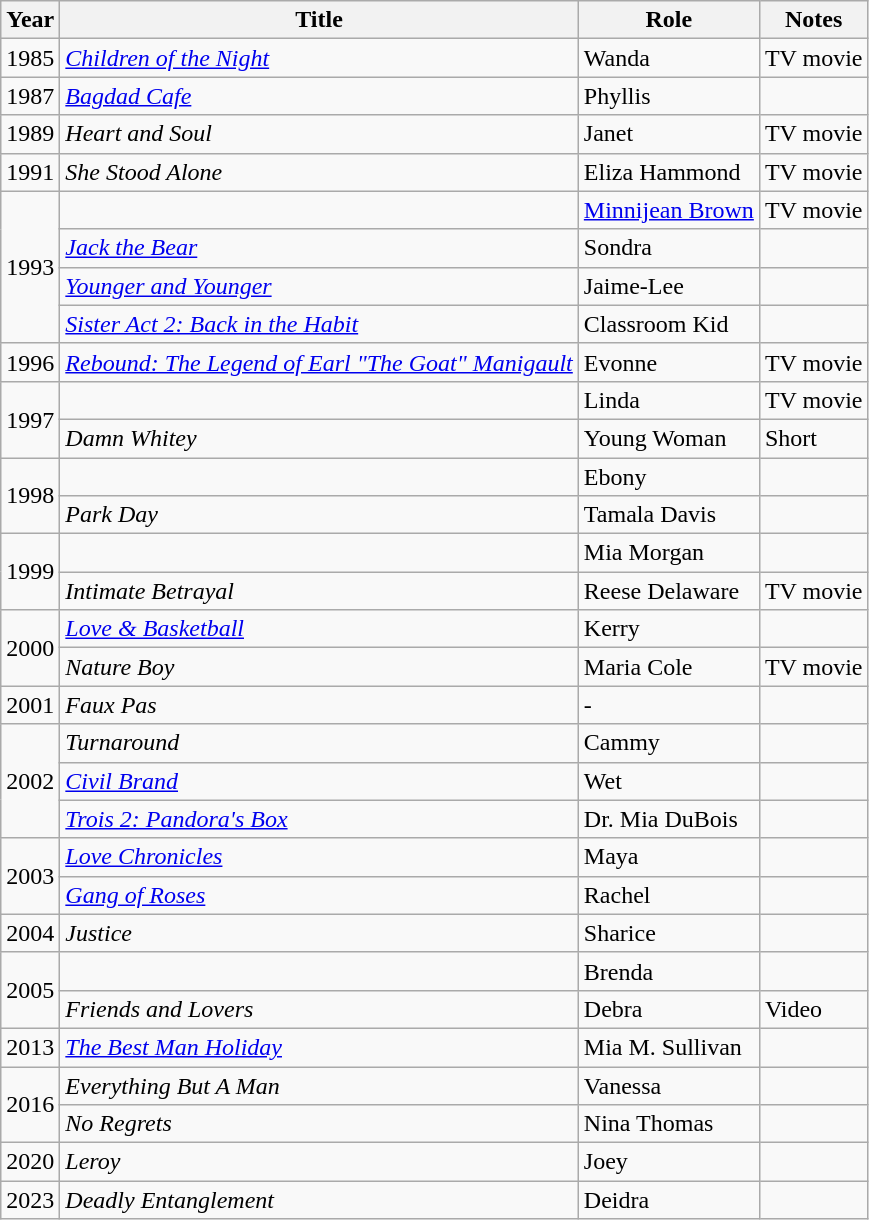<table class="wikitable sortable">
<tr>
<th>Year</th>
<th>Title</th>
<th>Role</th>
<th>Notes</th>
</tr>
<tr>
<td>1985</td>
<td><em><a href='#'>Children of the Night</a></em></td>
<td>Wanda</td>
<td>TV movie</td>
</tr>
<tr>
<td>1987</td>
<td><em><a href='#'>Bagdad Cafe</a></em></td>
<td>Phyllis</td>
<td></td>
</tr>
<tr>
<td>1989</td>
<td><em>Heart and Soul</em></td>
<td>Janet</td>
<td>TV movie</td>
</tr>
<tr>
<td>1991</td>
<td><em>She Stood Alone</em></td>
<td>Eliza Hammond</td>
<td>TV movie</td>
</tr>
<tr>
<td rowspan=4>1993</td>
<td><em></em></td>
<td><a href='#'>Minnijean Brown</a></td>
<td>TV movie</td>
</tr>
<tr>
<td><em><a href='#'>Jack the Bear</a></em></td>
<td>Sondra</td>
<td></td>
</tr>
<tr>
<td><em><a href='#'>Younger and Younger</a></em></td>
<td>Jaime-Lee</td>
<td></td>
</tr>
<tr>
<td><em><a href='#'>Sister Act 2: Back in the Habit</a></em></td>
<td>Classroom Kid</td>
<td></td>
</tr>
<tr>
<td>1996</td>
<td><em><a href='#'>Rebound: The Legend of Earl "The Goat" Manigault</a></em></td>
<td>Evonne</td>
<td>TV movie</td>
</tr>
<tr>
<td rowspan=2>1997</td>
<td><em></em></td>
<td>Linda</td>
<td>TV movie</td>
</tr>
<tr>
<td><em>Damn Whitey</em></td>
<td>Young Woman</td>
<td>Short</td>
</tr>
<tr>
<td rowspan=2>1998</td>
<td><em></em></td>
<td>Ebony</td>
<td></td>
</tr>
<tr>
<td><em>Park Day</em></td>
<td>Tamala Davis</td>
<td></td>
</tr>
<tr>
<td rowspan=2>1999</td>
<td><em></em></td>
<td>Mia Morgan</td>
<td></td>
</tr>
<tr>
<td><em>Intimate Betrayal</em></td>
<td>Reese Delaware</td>
<td>TV movie</td>
</tr>
<tr>
<td rowspan=2>2000</td>
<td><em><a href='#'>Love & Basketball</a></em></td>
<td>Kerry</td>
<td></td>
</tr>
<tr>
<td><em>Nature Boy</em></td>
<td>Maria Cole</td>
<td>TV movie</td>
</tr>
<tr>
<td>2001</td>
<td><em>Faux Pas</em></td>
<td>-</td>
<td></td>
</tr>
<tr>
<td rowspan=3>2002</td>
<td><em>Turnaround</em></td>
<td>Cammy</td>
<td></td>
</tr>
<tr>
<td><em><a href='#'>Civil Brand</a></em></td>
<td>Wet</td>
<td></td>
</tr>
<tr>
<td><em><a href='#'>Trois 2: Pandora's Box</a></em></td>
<td>Dr. Mia DuBois</td>
<td></td>
</tr>
<tr>
<td rowspan=2>2003</td>
<td><em><a href='#'>Love Chronicles</a></em></td>
<td>Maya</td>
<td></td>
</tr>
<tr>
<td><em><a href='#'>Gang of Roses</a></em></td>
<td>Rachel</td>
<td></td>
</tr>
<tr>
<td>2004</td>
<td><em>Justice</em></td>
<td>Sharice</td>
<td></td>
</tr>
<tr>
<td rowspan=2>2005</td>
<td><em></em></td>
<td>Brenda</td>
<td></td>
</tr>
<tr>
<td><em>Friends and Lovers</em></td>
<td>Debra</td>
<td>Video</td>
</tr>
<tr>
<td>2013</td>
<td><em><a href='#'>The Best Man Holiday</a></em></td>
<td>Mia M. Sullivan</td>
<td></td>
</tr>
<tr>
<td rowspan=2>2016</td>
<td><em>Everything But A Man</em></td>
<td>Vanessa</td>
<td></td>
</tr>
<tr>
<td><em>No Regrets</em></td>
<td>Nina Thomas</td>
<td></td>
</tr>
<tr>
<td>2020</td>
<td><em>Leroy</em></td>
<td>Joey</td>
<td></td>
</tr>
<tr>
<td>2023</td>
<td><em>Deadly Entanglement</em></td>
<td>Deidra</td>
<td></td>
</tr>
</table>
